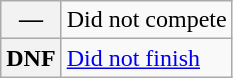<table class="wikitable">
<tr>
<th scope="row">—</th>
<td>Did not compete</td>
</tr>
<tr>
<th scope="row">DNF</th>
<td><a href='#'>Did not finish</a></td>
</tr>
</table>
